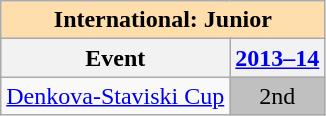<table class="wikitable" style="text-align:center">
<tr>
<th style="background-color: #ffdead; " colspan=3 align=center>International: Junior</th>
</tr>
<tr>
<th>Event</th>
<th><a href='#'>2013–14</a></th>
</tr>
<tr>
<td align=left><a href='#'>Denkova-Staviski Cup</a></td>
<td bgcolor=silver>2nd</td>
</tr>
</table>
